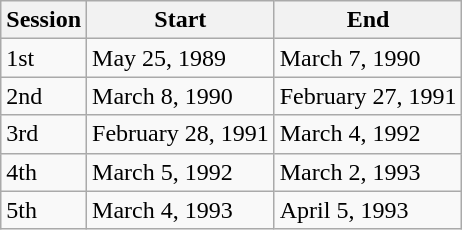<table class="wikitable">
<tr>
<th>Session</th>
<th>Start</th>
<th>End</th>
</tr>
<tr>
<td>1st</td>
<td>May 25, 1989</td>
<td>March 7, 1990</td>
</tr>
<tr>
<td>2nd</td>
<td>March 8, 1990</td>
<td>February 27, 1991</td>
</tr>
<tr>
<td>3rd</td>
<td>February 28, 1991</td>
<td>March 4, 1992</td>
</tr>
<tr>
<td>4th</td>
<td>March 5, 1992</td>
<td>March 2, 1993</td>
</tr>
<tr>
<td>5th</td>
<td>March 4, 1993</td>
<td>April 5, 1993</td>
</tr>
</table>
